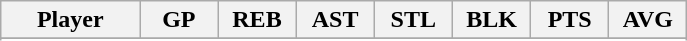<table class="wikitable sortable">
<tr>
<th bgcolor="#DDDDFF" width="16%">Player</th>
<th bgcolor="#DDDDFF" width="9%">GP</th>
<th bgcolor="#DDDDFF" width="9%">REB</th>
<th bgcolor="#DDDDFF" width="9%">AST</th>
<th bgcolor="#DDDDFF" width="9%">STL</th>
<th bgcolor="#DDDDFF" width="9%">BLK</th>
<th bgcolor="#DDDDFF" width="9%">PTS</th>
<th bgcolor="#DDDDFF" width="9%">AVG</th>
</tr>
<tr align="center">
</tr>
<tr>
</tr>
</table>
